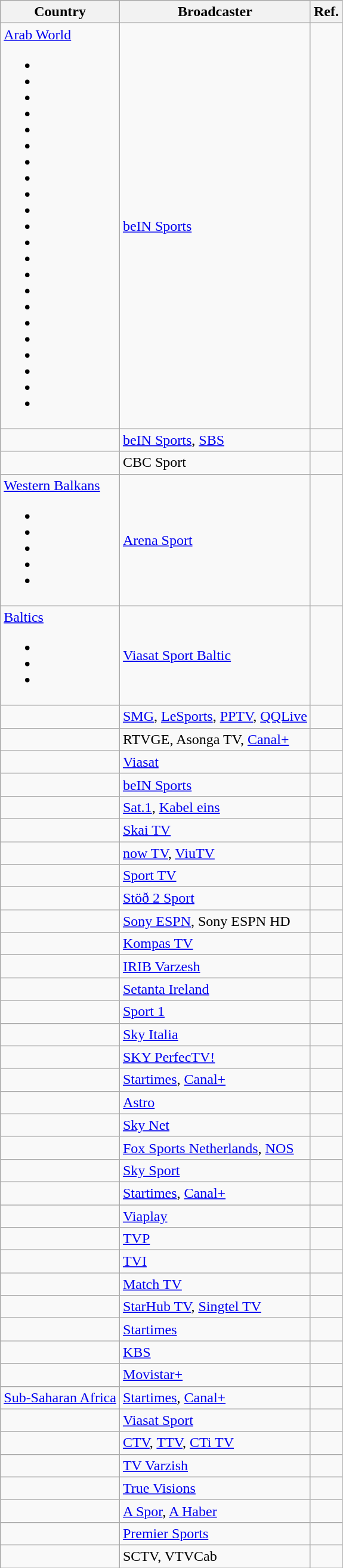<table class="wikitable">
<tr>
<th>Country</th>
<th>Broadcaster</th>
<th>Ref.</th>
</tr>
<tr>
<td><a href='#'>Arab World</a><br><ul><li></li><li></li><li></li><li></li><li></li><li></li><li></li><li></li><li></li><li></li><li></li><li></li><li></li><li></li><li></li><li></li><li></li><li></li><li></li><li></li><li></li><li></li></ul></td>
<td><a href='#'>beIN Sports</a></td>
<td></td>
</tr>
<tr>
<td></td>
<td><a href='#'>beIN Sports</a>, <a href='#'>SBS</a></td>
<td></td>
</tr>
<tr>
<td></td>
<td>CBC Sport</td>
<td></td>
</tr>
<tr>
<td><a href='#'>Western Balkans</a><br><ul><li></li><li></li><li></li><li></li><li></li></ul></td>
<td><a href='#'>Arena Sport</a></td>
<td></td>
</tr>
<tr>
<td><a href='#'>Baltics</a><br><ul><li></li><li></li><li></li></ul></td>
<td><a href='#'>Viasat Sport Baltic</a></td>
<td></td>
</tr>
<tr>
<td></td>
<td><a href='#'>SMG</a>, <a href='#'>LeSports</a>, <a href='#'>PPTV</a>, <a href='#'>QQLive</a></td>
<td></td>
</tr>
<tr>
<td></td>
<td>RTVGE, Asonga TV, <a href='#'>Canal+</a></td>
<td></td>
</tr>
<tr>
<td></td>
<td><a href='#'>Viasat</a></td>
<td></td>
</tr>
<tr>
<td></td>
<td><a href='#'>beIN Sports</a></td>
<td></td>
</tr>
<tr>
<td></td>
<td><a href='#'>Sat.1</a>, <a href='#'>Kabel eins</a></td>
<td></td>
</tr>
<tr>
<td></td>
<td><a href='#'>Skai TV</a></td>
<td></td>
</tr>
<tr>
<td></td>
<td><a href='#'>now TV</a>, <a href='#'>ViuTV</a></td>
<td></td>
</tr>
<tr>
<td></td>
<td><a href='#'>Sport TV</a></td>
<td></td>
</tr>
<tr>
<td></td>
<td><a href='#'>Stöð 2 Sport</a></td>
<td></td>
</tr>
<tr>
<td></td>
<td><a href='#'>Sony ESPN</a>, Sony ESPN HD</td>
<td></td>
</tr>
<tr>
<td></td>
<td><a href='#'>Kompas TV</a></td>
<td></td>
</tr>
<tr>
<td></td>
<td><a href='#'>IRIB Varzesh</a></td>
<td></td>
</tr>
<tr>
<td></td>
<td><a href='#'>Setanta Ireland</a></td>
<td></td>
</tr>
<tr>
<td></td>
<td><a href='#'>Sport 1</a></td>
<td></td>
</tr>
<tr>
<td></td>
<td><a href='#'>Sky Italia</a></td>
<td></td>
</tr>
<tr>
<td></td>
<td><a href='#'>SKY PerfecTV!</a></td>
<td></td>
</tr>
<tr>
<td></td>
<td><a href='#'>Startimes</a>, <a href='#'>Canal+</a></td>
<td></td>
</tr>
<tr>
<td></td>
<td><a href='#'>Astro</a></td>
<td></td>
</tr>
<tr>
<td></td>
<td><a href='#'>Sky Net</a></td>
<td></td>
</tr>
<tr>
<td></td>
<td><a href='#'>Fox Sports Netherlands</a>, <a href='#'>NOS</a></td>
<td></td>
</tr>
<tr>
<td></td>
<td><a href='#'>Sky Sport</a></td>
<td></td>
</tr>
<tr>
<td></td>
<td><a href='#'>Startimes</a>, <a href='#'>Canal+</a></td>
<td></td>
</tr>
<tr>
<td></td>
<td><a href='#'>Viaplay</a></td>
<td></td>
</tr>
<tr>
<td></td>
<td><a href='#'>TVP</a></td>
<td></td>
</tr>
<tr>
<td></td>
<td><a href='#'>TVI</a></td>
<td></td>
</tr>
<tr>
<td></td>
<td><a href='#'>Match TV</a></td>
<td></td>
</tr>
<tr>
<td></td>
<td><a href='#'>StarHub TV</a>, <a href='#'>Singtel TV</a></td>
<td></td>
</tr>
<tr>
<td></td>
<td><a href='#'>Startimes</a></td>
<td></td>
</tr>
<tr>
<td></td>
<td><a href='#'>KBS</a></td>
<td></td>
</tr>
<tr>
<td></td>
<td><a href='#'>Movistar+</a></td>
<td></td>
</tr>
<tr>
<td><a href='#'>Sub-Saharan Africa</a></td>
<td><a href='#'>Startimes</a>, <a href='#'>Canal+</a></td>
<td></td>
</tr>
<tr>
<td></td>
<td><a href='#'>Viasat Sport</a></td>
<td></td>
</tr>
<tr>
<td></td>
<td><a href='#'>CTV</a>, <a href='#'>TTV</a>, <a href='#'>CTi TV</a></td>
<td></td>
</tr>
<tr>
<td></td>
<td><a href='#'>TV Varzish</a></td>
<td></td>
</tr>
<tr>
<td></td>
<td><a href='#'>True Visions</a></td>
<td></td>
</tr>
<tr>
<td></td>
<td><a href='#'>A Spor</a>, <a href='#'>A Haber</a></td>
<td></td>
</tr>
<tr>
<td></td>
<td><a href='#'>Premier Sports</a></td>
<td></td>
</tr>
<tr>
<td></td>
<td>SCTV, VTVCab</td>
<td></td>
</tr>
</table>
